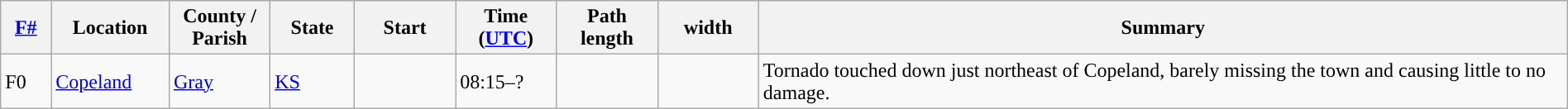<table class="wikitable sortable" style="width:100%;">
<tr>
<th scope="col"  style="width:3%; text-align:center;"><a href='#'>F#</a></th>
<th scope="col"  style="width:7%; text-align:center;" class="unsortable">Location</th>
<th scope="col"  style="width:6%; text-align:center;" class="unsortable">County / Parish</th>
<th scope="col"  style="width:5%; text-align:center;">State</th>
<th scope="col"  style="width:6%; text-align:center;">Start<br></th>
<th scope="col"  style="width:6%; text-align:center;">Time (<a href='#'>UTC</a>)</th>
<th scope="col"  style="width:6%; text-align:center;">Path length</th>
<th scope="col"  style="width:6%; text-align:center;"> width</th>
<th scope="col" class="unsortable" style="width:48%; text-align:center;">Summary</th>
</tr>
<tr>
<td>F0</td>
<td><a href='#'>Copeland</a></td>
<td><a href='#'>Gray</a></td>
<td><a href='#'>KS</a></td>
<td></td>
<td>08:15–?</td>
<td></td>
<td></td>
<td>Tornado touched down just northeast of Copeland, barely missing the town and causing little to no damage.</td>
</tr>
</table>
